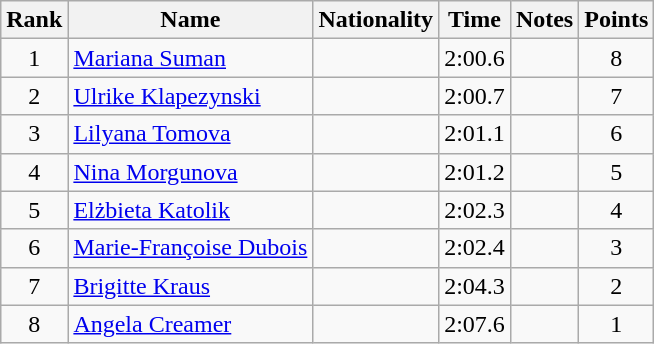<table class="wikitable sortable" style="text-align:center">
<tr>
<th>Rank</th>
<th>Name</th>
<th>Nationality</th>
<th>Time</th>
<th>Notes</th>
<th>Points</th>
</tr>
<tr>
<td>1</td>
<td align=left><a href='#'>Mariana Suman</a></td>
<td align=left></td>
<td>2:00.6</td>
<td></td>
<td>8</td>
</tr>
<tr>
<td>2</td>
<td align=left><a href='#'>Ulrike Klapezynski</a></td>
<td align=left></td>
<td>2:00.7</td>
<td></td>
<td>7</td>
</tr>
<tr>
<td>3</td>
<td align=left><a href='#'>Lilyana Tomova</a></td>
<td align=left></td>
<td>2:01.1</td>
<td></td>
<td>6</td>
</tr>
<tr>
<td>4</td>
<td align=left><a href='#'>Nina Morgunova</a></td>
<td align=left></td>
<td>2:01.2</td>
<td></td>
<td>5</td>
</tr>
<tr>
<td>5</td>
<td align=left><a href='#'>Elżbieta Katolik</a></td>
<td align=left></td>
<td>2:02.3</td>
<td></td>
<td>4</td>
</tr>
<tr>
<td>6</td>
<td align=left><a href='#'>Marie-Françoise Dubois</a></td>
<td align=left></td>
<td>2:02.4</td>
<td></td>
<td>3</td>
</tr>
<tr>
<td>7</td>
<td align=left><a href='#'>Brigitte Kraus</a></td>
<td align=left></td>
<td>2:04.3</td>
<td></td>
<td>2</td>
</tr>
<tr>
<td>8</td>
<td align=left><a href='#'>Angela Creamer</a></td>
<td align=left></td>
<td>2:07.6</td>
<td></td>
<td>1</td>
</tr>
</table>
